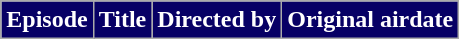<table class="wikitable plainrowheaders">
<tr style="color:#fff;">
<th style="background:#070065;">Episode</th>
<th style="background:#070065;">Title</th>
<th style="background:#070065;">Directed by</th>
<th style="background:#070065;">Original airdate<br>




</th>
</tr>
</table>
